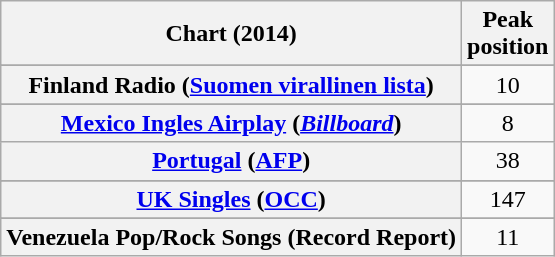<table class="wikitable sortable plainrowheaders" style="text-align:center">
<tr>
<th>Chart (2014)</th>
<th>Peak<br>position</th>
</tr>
<tr>
</tr>
<tr>
</tr>
<tr>
</tr>
<tr>
</tr>
<tr>
</tr>
<tr>
</tr>
<tr>
</tr>
<tr>
<th scope="row">Finland Radio (<a href='#'>Suomen virallinen lista</a>)</th>
<td>10</td>
</tr>
<tr>
</tr>
<tr>
</tr>
<tr>
<th scope="row"><a href='#'>Mexico Ingles Airplay</a> (<em><a href='#'>Billboard</a></em>)</th>
<td>8</td>
</tr>
<tr>
<th scope="row"><a href='#'>Portugal</a> (<a href='#'>AFP</a>)</th>
<td>38</td>
</tr>
<tr>
</tr>
<tr>
<th scope="row"><a href='#'>UK Singles</a> (<a href='#'>OCC</a>)</th>
<td>147</td>
</tr>
<tr>
</tr>
<tr>
</tr>
<tr>
</tr>
<tr>
</tr>
<tr>
</tr>
<tr>
</tr>
<tr>
<th scope="row">Venezuela Pop/Rock Songs (Record Report)</th>
<td>11</td>
</tr>
</table>
